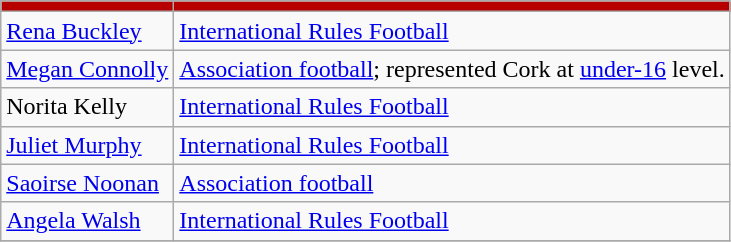<table class="wikitable collapsible" border="1">
<tr>
<th style= background:#B60000;color:white;></th>
<th style= background:#B60000;color:white;></th>
</tr>
<tr>
<td><a href='#'>Rena Buckley</a></td>
<td><a href='#'>International Rules Football</a></td>
</tr>
<tr>
<td><a href='#'>Megan Connolly</a></td>
<td><a href='#'>Association football</a>; represented Cork at <a href='#'>under-16</a> level.</td>
</tr>
<tr>
<td>Norita Kelly</td>
<td><a href='#'>International Rules Football</a></td>
</tr>
<tr>
<td><a href='#'>Juliet Murphy</a></td>
<td><a href='#'>International Rules Football</a></td>
</tr>
<tr>
<td><a href='#'>Saoirse Noonan</a></td>
<td><a href='#'>Association football</a></td>
</tr>
<tr>
<td><a href='#'>Angela Walsh</a></td>
<td><a href='#'>International Rules Football</a></td>
</tr>
<tr>
</tr>
</table>
